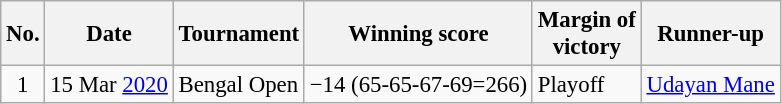<table class="wikitable" style="font-size:95%;">
<tr>
<th>No.</th>
<th>Date</th>
<th>Tournament</th>
<th>Winning score</th>
<th>Margin of<br>victory</th>
<th>Runner-up</th>
</tr>
<tr>
<td align=center>1</td>
<td align=right>15 Mar <a href='#'>2020</a></td>
<td>Bengal Open</td>
<td>−14 (65-65-67-69=266)</td>
<td>Playoff</td>
<td> <a href='#'>Udayan Mane</a></td>
</tr>
</table>
